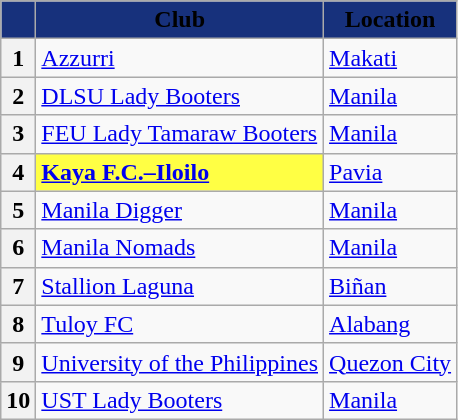<table class="wikitable sortable" style="text-align:left">
<tr>
<th style="background:#17317c;"></th>
<th style="background:#17317c;"><span>Club</span></th>
<th style="background:#17317c;"><span>Location</span></th>
</tr>
<tr>
<th>1</th>
<td><a href='#'>Azzurri</a></td>
<td><a href='#'>Makati</a></td>
</tr>
<tr>
<th>2</th>
<td><a href='#'>DLSU Lady Booters</a></td>
<td><a href='#'>Manila</a></td>
</tr>
<tr>
<th>3</th>
<td><a href='#'>FEU Lady Tamaraw Booters</a></td>
<td><a href='#'>Manila</a></td>
</tr>
<tr>
<th>4</th>
<td bgcolor=#ffff44><strong><a href='#'>Kaya F.C.–Iloilo</a></strong></td>
<td><a href='#'>Pavia</a></td>
</tr>
<tr>
<th>5</th>
<td><a href='#'>Manila Digger</a></td>
<td><a href='#'>Manila</a></td>
</tr>
<tr>
<th>6</th>
<td><a href='#'>Manila Nomads</a></td>
<td><a href='#'>Manila</a></td>
</tr>
<tr>
<th>7</th>
<td><a href='#'>Stallion Laguna</a></td>
<td><a href='#'>Biñan</a></td>
</tr>
<tr>
<th>8</th>
<td><a href='#'>Tuloy FC</a></td>
<td><a href='#'>Alabang</a></td>
</tr>
<tr>
<th>9</th>
<td><a href='#'>University of the Philippines</a></td>
<td><a href='#'>Quezon City</a></td>
</tr>
<tr>
<th>10</th>
<td><a href='#'>UST Lady Booters</a></td>
<td><a href='#'>Manila</a></td>
</tr>
</table>
